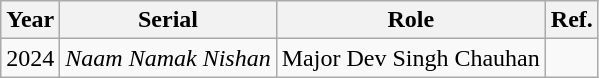<table class="wikitable sortable">
<tr>
<th>Year</th>
<th>Serial</th>
<th>Role</th>
<th>Ref.</th>
</tr>
<tr>
<td>2024</td>
<td><em>Naam Namak Nishan</em></td>
<td>Major Dev Singh Chauhan</td>
<td></td>
</tr>
</table>
